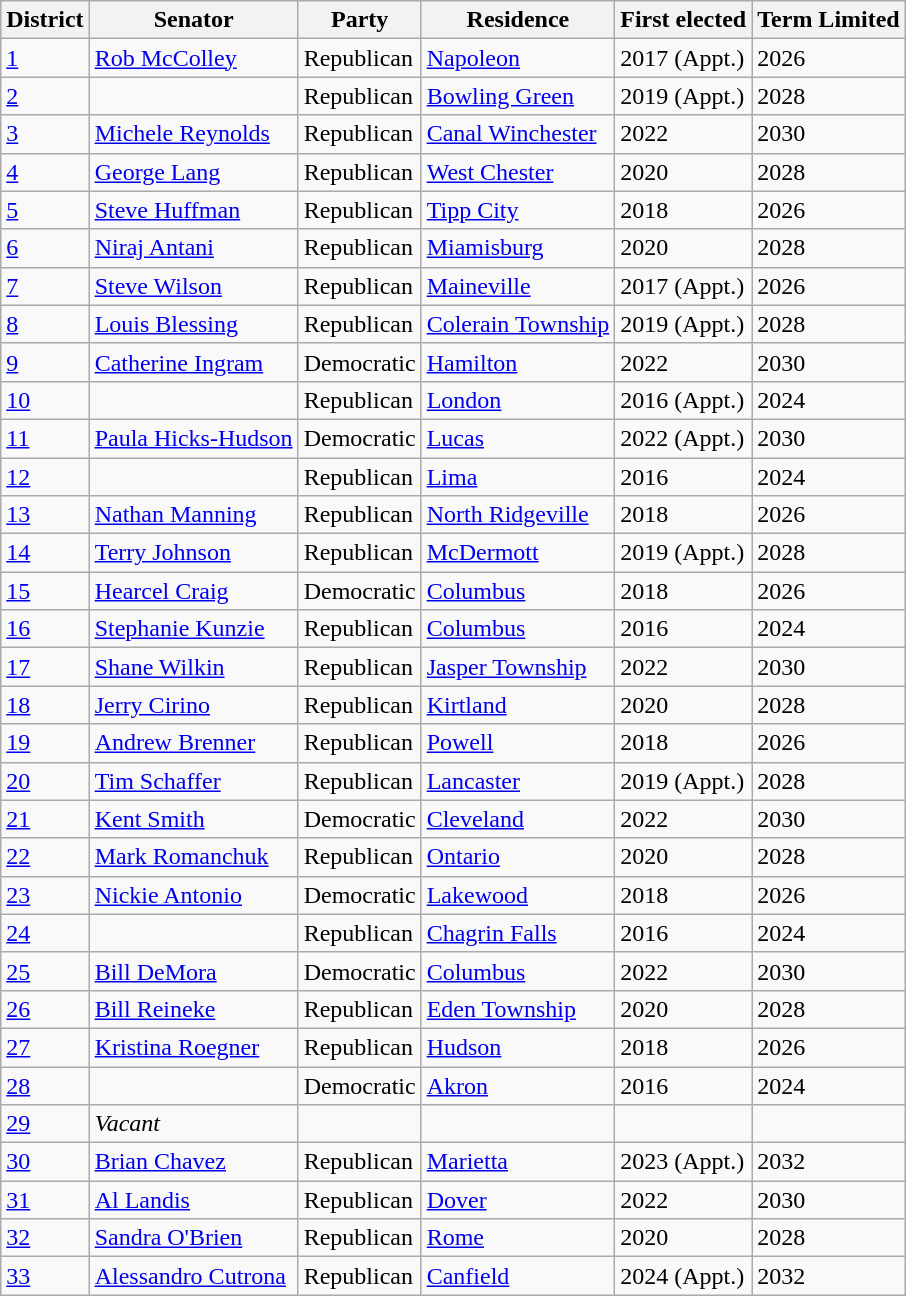<table class="wikitable sortable">
<tr>
<th>District</th>
<th>Senator</th>
<th>Party</th>
<th>Residence</th>
<th>First elected</th>
<th>Term Limited</th>
</tr>
<tr>
<td><a href='#'>1</a></td>
<td><a href='#'>Rob McColley</a></td>
<td>Republican</td>
<td><a href='#'>Napoleon</a></td>
<td>2017 (Appt.)</td>
<td>2026</td>
</tr>
<tr>
<td><a href='#'>2</a></td>
<td></td>
<td>Republican</td>
<td><a href='#'>Bowling Green</a></td>
<td>2019 (Appt.)</td>
<td>2028</td>
</tr>
<tr>
<td><a href='#'>3</a></td>
<td><a href='#'>Michele Reynolds</a></td>
<td>Republican</td>
<td><a href='#'>Canal Winchester</a></td>
<td>2022</td>
<td>2030</td>
</tr>
<tr>
<td><a href='#'>4</a></td>
<td><a href='#'>George Lang</a></td>
<td>Republican</td>
<td><a href='#'>West Chester</a></td>
<td>2020</td>
<td>2028</td>
</tr>
<tr>
<td><a href='#'>5</a></td>
<td><a href='#'>Steve Huffman</a></td>
<td>Republican</td>
<td><a href='#'>Tipp City</a></td>
<td>2018</td>
<td>2026</td>
</tr>
<tr>
<td><a href='#'>6</a></td>
<td><a href='#'>Niraj Antani</a></td>
<td>Republican</td>
<td><a href='#'>Miamisburg</a></td>
<td>2020</td>
<td>2028</td>
</tr>
<tr>
<td><a href='#'>7</a></td>
<td><a href='#'>Steve Wilson</a></td>
<td>Republican</td>
<td><a href='#'>Maineville</a></td>
<td>2017 (Appt.)</td>
<td>2026</td>
</tr>
<tr>
<td><a href='#'>8</a></td>
<td><a href='#'>Louis Blessing</a></td>
<td>Republican</td>
<td><a href='#'>Colerain Township</a></td>
<td>2019 (Appt.)</td>
<td>2028</td>
</tr>
<tr>
<td><a href='#'>9</a></td>
<td><a href='#'>Catherine Ingram</a></td>
<td>Democratic</td>
<td><a href='#'>Hamilton</a></td>
<td>2022</td>
<td>2030</td>
</tr>
<tr>
<td><a href='#'>10</a></td>
<td></td>
<td>Republican</td>
<td><a href='#'>London</a></td>
<td>2016 (Appt.)</td>
<td>2024</td>
</tr>
<tr>
<td><a href='#'>11</a></td>
<td><a href='#'>Paula Hicks-Hudson</a></td>
<td>Democratic</td>
<td><a href='#'>Lucas</a></td>
<td>2022 (Appt.)</td>
<td>2030</td>
</tr>
<tr>
<td><a href='#'>12</a></td>
<td></td>
<td>Republican</td>
<td><a href='#'>Lima</a></td>
<td>2016</td>
<td>2024</td>
</tr>
<tr>
<td><a href='#'>13</a></td>
<td><a href='#'>Nathan Manning</a></td>
<td>Republican</td>
<td><a href='#'>North Ridgeville</a></td>
<td>2018</td>
<td>2026</td>
</tr>
<tr>
<td><a href='#'>14</a></td>
<td><a href='#'>Terry Johnson</a></td>
<td>Republican</td>
<td><a href='#'>McDermott</a></td>
<td>2019 (Appt.)</td>
<td>2028</td>
</tr>
<tr>
<td><a href='#'>15</a></td>
<td><a href='#'>Hearcel Craig</a></td>
<td>Democratic</td>
<td><a href='#'>Columbus</a></td>
<td>2018</td>
<td>2026</td>
</tr>
<tr>
<td><a href='#'>16</a></td>
<td><a href='#'>Stephanie Kunzie</a></td>
<td>Republican</td>
<td><a href='#'>Columbus</a></td>
<td>2016</td>
<td>2024</td>
</tr>
<tr>
<td><a href='#'>17</a></td>
<td><a href='#'>Shane Wilkin</a></td>
<td>Republican</td>
<td><a href='#'>Jasper Township</a></td>
<td>2022</td>
<td>2030</td>
</tr>
<tr>
<td><a href='#'>18</a></td>
<td><a href='#'>Jerry Cirino</a></td>
<td>Republican</td>
<td><a href='#'>Kirtland</a></td>
<td>2020</td>
<td>2028</td>
</tr>
<tr>
<td><a href='#'>19</a></td>
<td><a href='#'>Andrew Brenner</a></td>
<td>Republican</td>
<td><a href='#'>Powell</a></td>
<td>2018</td>
<td>2026</td>
</tr>
<tr>
<td><a href='#'>20</a></td>
<td><a href='#'>Tim Schaffer</a></td>
<td>Republican</td>
<td><a href='#'>Lancaster</a></td>
<td>2019 (Appt.)</td>
<td>2028</td>
</tr>
<tr>
<td><a href='#'>21</a></td>
<td><a href='#'>Kent Smith</a></td>
<td>Democratic</td>
<td><a href='#'>Cleveland</a></td>
<td>2022</td>
<td>2030</td>
</tr>
<tr>
<td><a href='#'>22</a></td>
<td><a href='#'>Mark Romanchuk</a></td>
<td>Republican</td>
<td><a href='#'>Ontario</a></td>
<td>2020</td>
<td>2028</td>
</tr>
<tr>
<td><a href='#'>23</a></td>
<td><a href='#'>Nickie Antonio</a></td>
<td>Democratic</td>
<td><a href='#'>Lakewood</a></td>
<td>2018</td>
<td>2026</td>
</tr>
<tr>
<td><a href='#'>24</a></td>
<td></td>
<td>Republican</td>
<td><a href='#'>Chagrin Falls</a></td>
<td>2016</td>
<td>2024</td>
</tr>
<tr>
<td><a href='#'>25</a></td>
<td><a href='#'>Bill DeMora</a></td>
<td>Democratic</td>
<td><a href='#'>Columbus</a></td>
<td>2022</td>
<td>2030</td>
</tr>
<tr>
<td><a href='#'>26</a></td>
<td><a href='#'>Bill Reineke</a></td>
<td>Republican</td>
<td><a href='#'>Eden Township</a></td>
<td>2020</td>
<td>2028</td>
</tr>
<tr>
<td><a href='#'>27</a></td>
<td><a href='#'>Kristina Roegner</a></td>
<td>Republican</td>
<td><a href='#'>Hudson</a></td>
<td>2018</td>
<td>2026</td>
</tr>
<tr>
<td><a href='#'>28</a></td>
<td></td>
<td>Democratic</td>
<td><a href='#'>Akron</a></td>
<td>2016</td>
<td>2024</td>
</tr>
<tr>
<td><a href='#'>29</a></td>
<td><em>Vacant</em></td>
<td></td>
<td></td>
<td></td>
<td></td>
</tr>
<tr>
<td><a href='#'>30</a></td>
<td><a href='#'>Brian Chavez</a></td>
<td>Republican</td>
<td><a href='#'>Marietta</a></td>
<td>2023 (Appt.)</td>
<td>2032</td>
</tr>
<tr>
<td><a href='#'>31</a></td>
<td><a href='#'>Al Landis</a></td>
<td>Republican</td>
<td><a href='#'>Dover</a></td>
<td>2022</td>
<td>2030</td>
</tr>
<tr>
<td><a href='#'>32</a></td>
<td><a href='#'>Sandra O'Brien</a></td>
<td>Republican</td>
<td><a href='#'>Rome</a></td>
<td>2020</td>
<td>2028</td>
</tr>
<tr>
<td><a href='#'>33</a></td>
<td><a href='#'>Alessandro Cutrona</a></td>
<td>Republican</td>
<td><a href='#'>Canfield</a></td>
<td>2024 (Appt.)</td>
<td>2032</td>
</tr>
</table>
